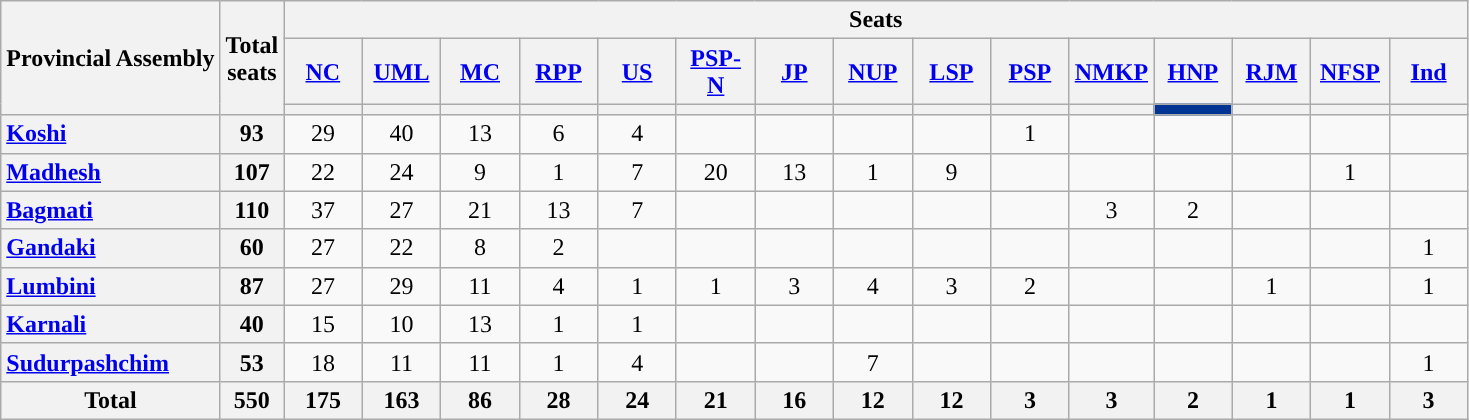<table class="wikitable" style="text-align:center;">
<tr>
<th rowspan="3">Provincial Assembly</th>
<th rowspan="3">Total<br>seats</th>
<th colspan="15">Seats</th>
</tr>
<tr>
<th class="unsortable" style="width:45px;"><a href='#'>NC</a></th>
<th class="unsortable" style="width:45px;"><a href='#'>UML</a></th>
<th class="unsortable" style="width:45px;"><a href='#'>MC</a></th>
<th class="unsortable" style="width:45px;"><a href='#'>RPP</a></th>
<th class="unsortable" style="width:45px;"><a href='#'>US</a></th>
<th class="unsortable" style="width:45px;"><a href='#'>PSP-N</a></th>
<th class="unsortable" style="width:45px;"><a href='#'>JP</a></th>
<th class="unsortable" style="width:45px;"><a href='#'>NUP</a></th>
<th class="unsortable" style="width:45px;"><a href='#'>LSP</a></th>
<th class="unsortable" style="width:45px;"><a href='#'>PSP</a></th>
<th class="unsortable" style="width:45px;"><a href='#'>NMKP</a></th>
<th class="unsortable" style="width:45px;"><a href='#'>HNP</a></th>
<th class="unsortable" style="width:45px;"><a href='#'>RJM</a></th>
<th class="unsortable" style="width:45px;"><a href='#'>NFSP</a></th>
<th class="unsortable" style="width:45px;"><a href='#'>Ind</a></th>
</tr>
<tr>
<th style="background:"></th>
<th style="background:"></th>
<th style="background:"></th>
<th style="background:"></th>
<th style="background:"></th>
<th style="background:"></th>
<th style="background:"></th>
<th style="background:"></th>
<th style="background:"></th>
<th style="background:"></th>
<th style="background:"></th>
<th style="background:#003594;"></th>
<th style="background:"></th>
<th style="background:"></th>
<th style="background:"></th>
</tr>
<tr>
<th style="text-align: left;"><a href='#'>Koshi</a></th>
<th>93</th>
<td>29</td>
<td>40</td>
<td>13</td>
<td>6</td>
<td>4</td>
<td></td>
<td></td>
<td></td>
<td></td>
<td>1</td>
<td></td>
<td></td>
<td></td>
<td></td>
<td></td>
</tr>
<tr>
<th style="text-align: left;"><a href='#'>Madhesh</a></th>
<th>107</th>
<td>22</td>
<td>24</td>
<td>9</td>
<td>1</td>
<td>7</td>
<td>20</td>
<td>13</td>
<td>1</td>
<td>9</td>
<td></td>
<td></td>
<td></td>
<td></td>
<td>1</td>
<td></td>
</tr>
<tr>
<th style="text-align: left;"><a href='#'>Bagmati</a></th>
<th>110</th>
<td>37</td>
<td>27</td>
<td>21</td>
<td>13</td>
<td>7</td>
<td></td>
<td></td>
<td></td>
<td></td>
<td></td>
<td>3</td>
<td>2</td>
<td></td>
<td></td>
<td></td>
</tr>
<tr>
<th style="text-align: left;"><a href='#'>Gandaki</a></th>
<th>60</th>
<td>27</td>
<td>22</td>
<td>8</td>
<td>2</td>
<td></td>
<td></td>
<td></td>
<td></td>
<td></td>
<td></td>
<td></td>
<td></td>
<td></td>
<td></td>
<td>1</td>
</tr>
<tr>
<th style="text-align: left;"><a href='#'>Lumbini</a></th>
<th>87</th>
<td>27</td>
<td>29</td>
<td>11</td>
<td>4</td>
<td>1</td>
<td>1</td>
<td>3</td>
<td>4</td>
<td>3</td>
<td>2</td>
<td></td>
<td></td>
<td>1</td>
<td></td>
<td>1</td>
</tr>
<tr>
<th style="text-align: left;"><a href='#'>Karnali</a></th>
<th>40</th>
<td>15</td>
<td>10</td>
<td>13</td>
<td>1</td>
<td>1</td>
<td></td>
<td></td>
<td></td>
<td></td>
<td></td>
<td></td>
<td></td>
<td></td>
<td></td>
<td></td>
</tr>
<tr>
<th style="text-align: left;"><a href='#'>Sudurpashchim</a></th>
<th>53</th>
<td>18</td>
<td>11</td>
<td>11</td>
<td>1</td>
<td>4</td>
<td></td>
<td></td>
<td>7</td>
<td></td>
<td></td>
<td></td>
<td></td>
<td></td>
<td></td>
<td>1</td>
</tr>
<tr class="sortbottom">
<th>Total</th>
<th>550</th>
<th>175</th>
<th>163</th>
<th>86</th>
<th>28</th>
<th>24</th>
<th>21</th>
<th>16</th>
<th>12</th>
<th>12</th>
<th>3</th>
<th>3</th>
<th>2</th>
<th>1</th>
<th>1</th>
<th>3</th>
</tr>
</table>
